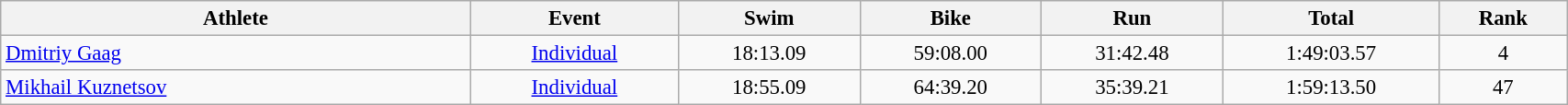<table class=wikitable style="font-size:95%" width="90%">
<tr>
<th>Athlete</th>
<th>Event</th>
<th>Swim</th>
<th>Bike</th>
<th>Run</th>
<th>Total</th>
<th>Rank</th>
</tr>
<tr>
<td width=30%><a href='#'>Dmitriy Gaag</a></td>
<td align=center><a href='#'>Individual</a></td>
<td align=center>18:13.09</td>
<td align=center>59:08.00</td>
<td align=center>31:42.48</td>
<td align=center>1:49:03.57</td>
<td align=center>4</td>
</tr>
<tr>
<td width=30%><a href='#'>Mikhail Kuznetsov</a></td>
<td align=center><a href='#'>Individual</a></td>
<td align=center>18:55.09</td>
<td align=center>64:39.20</td>
<td align=center>35:39.21</td>
<td align=center>1:59:13.50</td>
<td align=center>47</td>
</tr>
</table>
